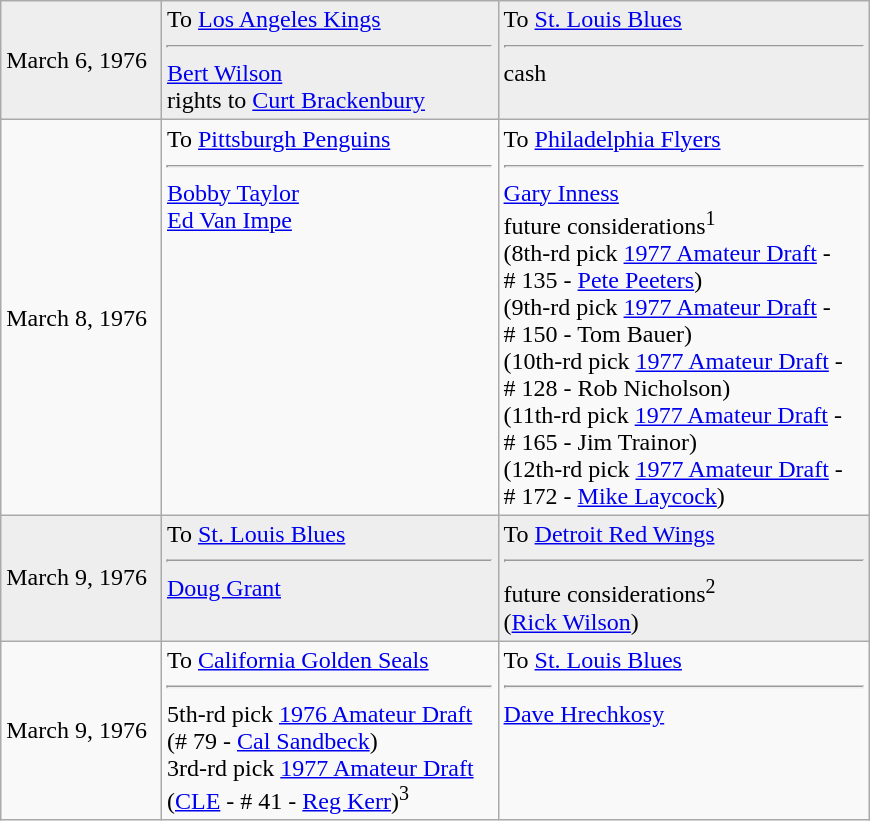<table class="wikitable" style="border:1px solid #999; width:580px;">
<tr style="background:#eee;">
<td>March 6, 1976</td>
<td valign="top">To <a href='#'>Los Angeles Kings</a><hr><a href='#'>Bert Wilson</a><br>rights to <a href='#'>Curt Brackenbury</a></td>
<td valign="top">To <a href='#'>St. Louis Blues</a><hr>cash</td>
</tr>
<tr>
<td>March 8, 1976</td>
<td valign="top">To <a href='#'>Pittsburgh Penguins</a><hr><a href='#'>Bobby Taylor</a><br><a href='#'>Ed Van Impe</a></td>
<td valign="top">To <a href='#'>Philadelphia Flyers</a><hr><a href='#'>Gary Inness</a><br>future considerations<sup>1</sup><br>(8th-rd pick  <a href='#'>1977 Amateur Draft</a> -<br># 135 - <a href='#'>Pete Peeters</a>)<br>(9th-rd pick  <a href='#'>1977 Amateur Draft</a> -<br># 150 - Tom Bauer)<br>(10th-rd pick  <a href='#'>1977 Amateur Draft</a> -<br># 128 - Rob Nicholson)<br>(11th-rd pick  <a href='#'>1977 Amateur Draft</a> -<br># 165 - Jim Trainor)<br>(12th-rd pick  <a href='#'>1977 Amateur Draft</a> -<br># 172 - <a href='#'>Mike Laycock</a>)</td>
</tr>
<tr style="background:#eee;">
<td>March 9, 1976</td>
<td valign="top">To <a href='#'>St. Louis Blues</a><hr><a href='#'>Doug Grant</a></td>
<td valign="top">To <a href='#'>Detroit Red Wings</a><hr>future considerations<sup>2</sup><br>(<a href='#'>Rick Wilson</a>)</td>
</tr>
<tr>
<td>March 9, 1976</td>
<td valign="top">To <a href='#'>California Golden Seals</a><hr>5th-rd pick  <a href='#'>1976 Amateur Draft</a><br>(# 79 - <a href='#'>Cal Sandbeck</a>)<br>3rd-rd pick  <a href='#'>1977 Amateur Draft</a><br>(<a href='#'>CLE</a> - # 41 - <a href='#'>Reg Kerr</a>)<sup>3</sup></td>
<td valign="top">To <a href='#'>St. Louis Blues</a><hr><a href='#'>Dave Hrechkosy</a></td>
</tr>
</table>
